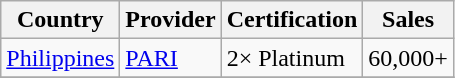<table class="wikitable">
<tr>
<th>Country</th>
<th>Provider</th>
<th>Certification</th>
<th>Sales</th>
</tr>
<tr>
<td><a href='#'>Philippines</a></td>
<td><a href='#'>PARI</a></td>
<td>2× Platinum</td>
<td>60,000+</td>
</tr>
<tr>
</tr>
</table>
